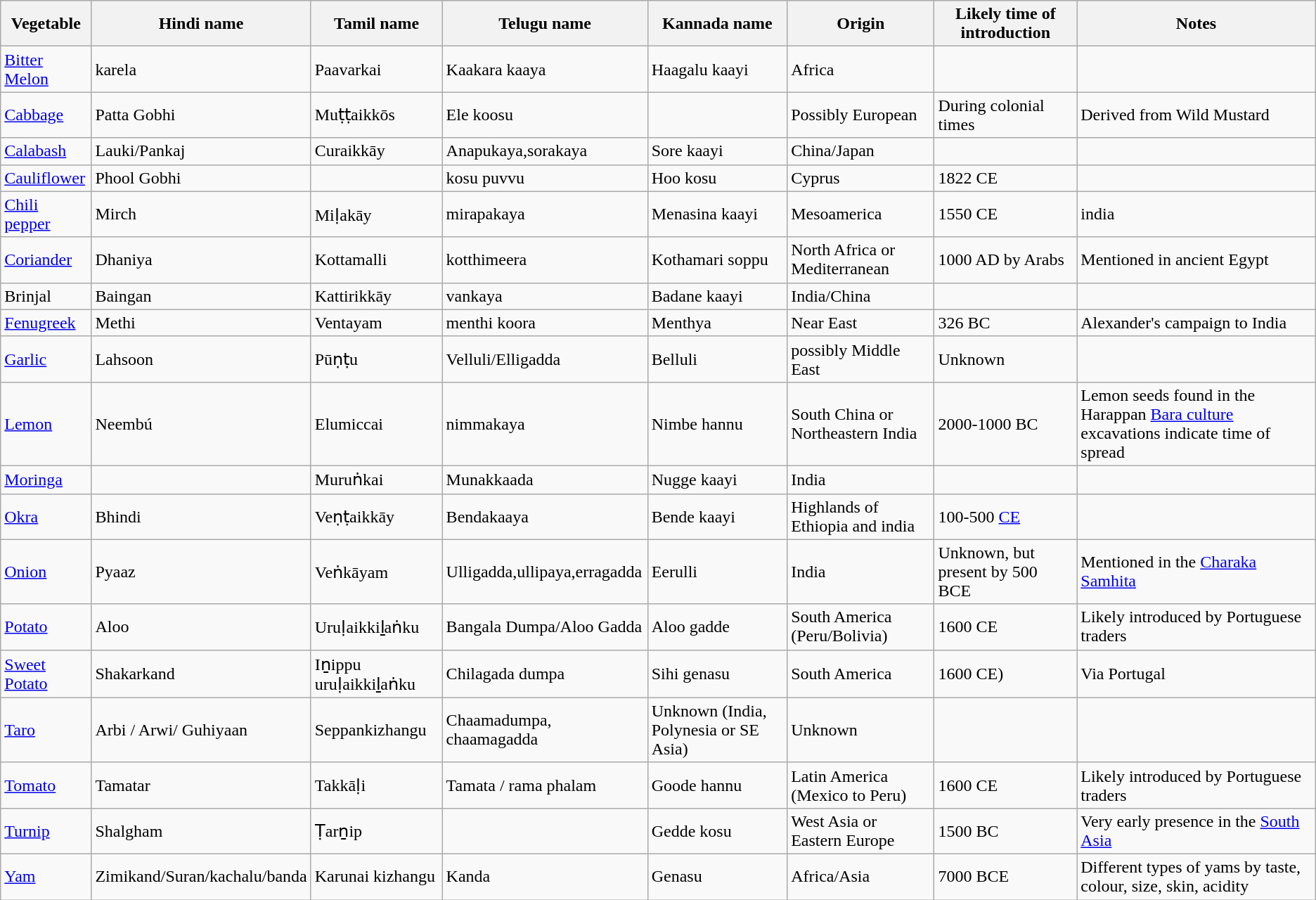<table class="wikitable sortable">
<tr>
<th>Vegetable</th>
<th>Hindi name</th>
<th>Tamil name</th>
<th>Telugu name</th>
<th>Kannada name</th>
<th>Origin</th>
<th>Likely time of introduction</th>
<th>Notes</th>
</tr>
<tr>
<td><a href='#'>Bitter Melon</a></td>
<td>karela</td>
<td>Paavarkai</td>
<td>Kaakara kaaya</td>
<td>Haagalu kaayi</td>
<td>Africa</td>
<td></td>
<td></td>
</tr>
<tr>
<td><a href='#'>Cabbage</a></td>
<td>Patta Gobhi</td>
<td>Muṭṭaikkōs</td>
<td>Ele koosu</td>
<td></td>
<td>Possibly European</td>
<td>During colonial times</td>
<td>Derived from Wild Mustard</td>
</tr>
<tr>
<td><a href='#'>Calabash</a></td>
<td>Lauki/Pankaj</td>
<td>Curaikkāy</td>
<td>Anapukaya,sorakaya</td>
<td>Sore kaayi</td>
<td>China/Japan</td>
<td></td>
<td></td>
</tr>
<tr>
<td><a href='#'>Cauliflower</a></td>
<td>Phool Gobhi</td>
<td></td>
<td>kosu puvvu</td>
<td>Hoo kosu</td>
<td>Cyprus</td>
<td>1822 CE</td>
<td></td>
</tr>
<tr>
<td><a href='#'>Chili pepper</a></td>
<td>Mirch</td>
<td>Miḷakāy</td>
<td>mirapakaya</td>
<td>Menasina kaayi</td>
<td>Mesoamerica </td>
<td>1550 CE</td>
<td>india</td>
</tr>
<tr>
<td><a href='#'>Coriander</a></td>
<td>Dhaniya</td>
<td>Kottamalli</td>
<td>kotthimeera</td>
<td>Kothamari soppu</td>
<td>North Africa or Mediterranean</td>
<td>1000 AD  by Arabs</td>
<td>Mentioned in ancient Egypt</td>
</tr>
<tr>
<td>Brinjal</td>
<td>Baingan</td>
<td>Kattirikkāy</td>
<td>vankaya</td>
<td>Badane kaayi</td>
<td>India/China</td>
<td></td>
<td></td>
</tr>
<tr>
<td><a href='#'>Fenugreek</a></td>
<td>Methi</td>
<td>Ventayam</td>
<td>menthi koora</td>
<td>Menthya</td>
<td>Near East </td>
<td>326 BC </td>
<td>Alexander's campaign to India</td>
</tr>
<tr>
<td><a href='#'>Garlic</a></td>
<td>Lahsoon</td>
<td>Pūṇṭu</td>
<td>Velluli/Elligadda</td>
<td>Belluli</td>
<td>possibly Middle East </td>
<td>Unknown</td>
<td></td>
</tr>
<tr>
<td><a href='#'>Lemon</a></td>
<td>Neembú</td>
<td>Elumiccai</td>
<td>nimmakaya</td>
<td>Nimbe hannu</td>
<td>South China or Northeastern India</td>
<td>2000-1000 BC</td>
<td>Lemon seeds found in the Harappan <a href='#'>Bara culture</a> excavations indicate time of spread</td>
</tr>
<tr>
<td><a href='#'>Moringa</a></td>
<td></td>
<td>Muruṅkai</td>
<td>Munakkaada</td>
<td>Nugge kaayi</td>
<td>India</td>
<td></td>
<td></td>
</tr>
<tr>
<td><a href='#'>Okra</a></td>
<td>Bhindi</td>
<td>Veṇṭaikkāy</td>
<td>Bendakaaya</td>
<td>Bende kaayi</td>
<td>Highlands of Ethiopia and india</td>
<td>100-500 <a href='#'>CE</a></td>
<td></td>
</tr>
<tr>
<td><a href='#'>Onion</a></td>
<td>Pyaaz</td>
<td>Veṅkāyam</td>
<td>Ulligadda,ullipaya,erragadda</td>
<td>Eerulli</td>
<td>India </td>
<td>Unknown, but present by 500 BCE</td>
<td>Mentioned in the <a href='#'>Charaka Samhita</a></td>
</tr>
<tr>
<td><a href='#'>Potato</a></td>
<td>Aloo</td>
<td>Uruḷaikkiḻaṅku</td>
<td>Bangala Dumpa/Aloo Gadda</td>
<td>Aloo gadde</td>
<td>South America (Peru/Bolivia) </td>
<td>1600 CE</td>
<td>Likely introduced by Portuguese traders</td>
</tr>
<tr>
<td><a href='#'>Sweet Potato</a></td>
<td>Shakarkand</td>
<td>Iṉippu uruḷaikkiḻaṅku</td>
<td>Chilagada dumpa</td>
<td>Sihi genasu</td>
<td>South America </td>
<td>1600 CE)</td>
<td>Via Portugal</td>
</tr>
<tr>
<td><a href='#'>Taro</a></td>
<td>Arbi / Arwi/ Guhiyaan</td>
<td>Seppankizhangu</td>
<td>Chaamadumpa, chaamagadda</td>
<td>Unknown (India, Polynesia or SE Asia)</td>
<td>Unknown</td>
<td></td>
</tr>
<tr>
<td><a href='#'>Tomato</a></td>
<td>Tamatar</td>
<td>Takkāḷi</td>
<td>Tamata / rama phalam</td>
<td>Goode hannu</td>
<td>Latin America (Mexico to Peru) </td>
<td>1600 CE</td>
<td>Likely introduced by Portuguese traders</td>
</tr>
<tr>
<td><a href='#'>Turnip</a></td>
<td>Shalgham</td>
<td>Ṭarṉip</td>
<td></td>
<td>Gedde kosu</td>
<td>West Asia or Eastern Europe </td>
<td>1500 BC</td>
<td>Very early presence in the <a href='#'>South Asia</a></td>
</tr>
<tr>
<td><a href='#'>Yam</a></td>
<td>Zimikand/Suran/kachalu/banda</td>
<td>Karunai kizhangu</td>
<td>Kanda</td>
<td>Genasu</td>
<td>Africa/Asia </td>
<td>7000 BCE</td>
<td>Different types of yams by taste, colour, size, skin, acidity</td>
</tr>
</table>
